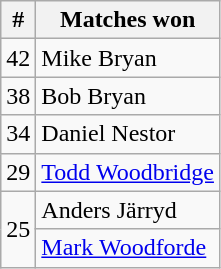<table class="wikitable" style="display:inline-table;">
<tr>
<th>#</th>
<th>Matches won</th>
</tr>
<tr>
<td style="text-align: center;">42</td>
<td> Mike Bryan</td>
</tr>
<tr>
<td style="text-align: center;">38</td>
<td> Bob Bryan</td>
</tr>
<tr>
<td style="text-align: center;">34</td>
<td> Daniel Nestor</td>
</tr>
<tr>
<td style="text-align: center;">29</td>
<td> <a href='#'>Todd Woodbridge</a></td>
</tr>
<tr>
<td rowspan="2" style="text-align: center;">25</td>
<td> Anders Järryd</td>
</tr>
<tr>
<td> <a href='#'>Mark Woodforde</a></td>
</tr>
</table>
